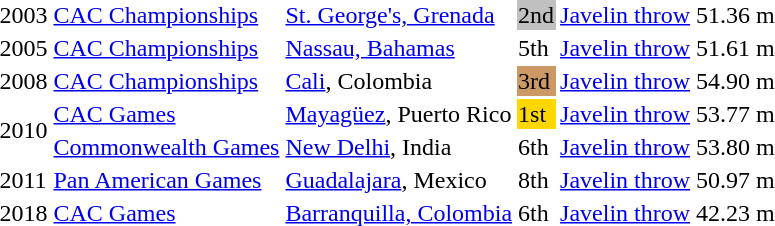<table>
<tr>
<td>2003</td>
<td><a href='#'>CAC Championships</a></td>
<td><a href='#'>St. George's, Grenada</a></td>
<td bgcolor=silver>2nd</td>
<td><a href='#'>Javelin throw</a></td>
<td>51.36 m</td>
</tr>
<tr>
<td>2005</td>
<td><a href='#'>CAC Championships</a></td>
<td><a href='#'>Nassau, Bahamas</a></td>
<td>5th</td>
<td><a href='#'>Javelin throw</a></td>
<td>51.61 m</td>
</tr>
<tr>
<td>2008</td>
<td><a href='#'>CAC Championships</a></td>
<td><a href='#'>Cali</a>, Colombia</td>
<td bgcolor=cc9966>3rd</td>
<td><a href='#'>Javelin throw</a></td>
<td>54.90 m</td>
</tr>
<tr>
<td rowspan=2>2010</td>
<td><a href='#'>CAC Games</a></td>
<td><a href='#'>Mayagüez</a>, Puerto Rico</td>
<td bgcolor=gold>1st</td>
<td><a href='#'>Javelin throw</a></td>
<td>53.77 m</td>
</tr>
<tr>
<td><a href='#'>Commonwealth Games</a></td>
<td><a href='#'>New Delhi</a>, India</td>
<td>6th</td>
<td><a href='#'>Javelin throw</a></td>
<td>53.80 m</td>
</tr>
<tr>
<td>2011</td>
<td><a href='#'>Pan American Games</a></td>
<td><a href='#'>Guadalajara</a>, Mexico</td>
<td>8th</td>
<td><a href='#'>Javelin throw</a></td>
<td>50.97 m</td>
</tr>
<tr>
<td>2018</td>
<td><a href='#'>CAC Games</a></td>
<td><a href='#'>Barranquilla, Colombia</a></td>
<td>6th</td>
<td><a href='#'>Javelin throw</a></td>
<td>42.23 m</td>
</tr>
</table>
